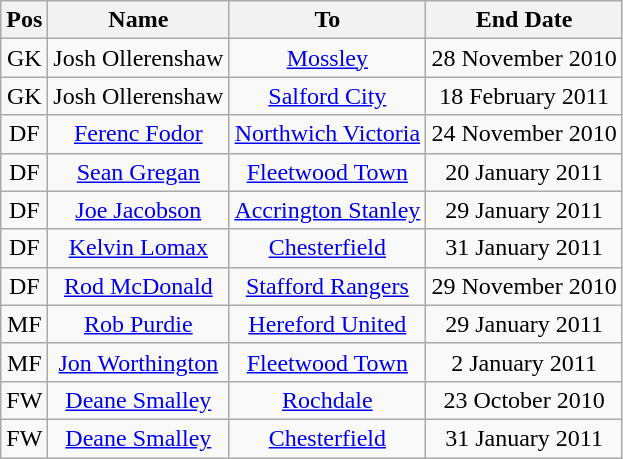<table class="wikitable" style="text-align:center;">
<tr>
<th>Pos</th>
<th>Name</th>
<th>To</th>
<th>End Date</th>
</tr>
<tr>
<td>GK</td>
<td>Josh Ollerenshaw</td>
<td><a href='#'>Mossley</a></td>
<td>28 November 2010</td>
</tr>
<tr>
<td>GK</td>
<td>Josh Ollerenshaw</td>
<td><a href='#'>Salford City</a></td>
<td>18 February 2011</td>
</tr>
<tr>
<td>DF</td>
<td><a href='#'>Ferenc Fodor</a></td>
<td><a href='#'>Northwich Victoria</a></td>
<td>24 November 2010</td>
</tr>
<tr>
<td>DF</td>
<td><a href='#'>Sean Gregan</a></td>
<td><a href='#'>Fleetwood Town</a></td>
<td>20 January 2011</td>
</tr>
<tr>
<td>DF</td>
<td><a href='#'>Joe Jacobson</a></td>
<td><a href='#'>Accrington Stanley</a></td>
<td>29 January 2011</td>
</tr>
<tr>
<td>DF</td>
<td><a href='#'>Kelvin Lomax</a></td>
<td><a href='#'>Chesterfield</a></td>
<td>31 January 2011</td>
</tr>
<tr>
<td>DF</td>
<td><a href='#'>Rod McDonald</a></td>
<td><a href='#'>Stafford Rangers</a></td>
<td>29 November 2010</td>
</tr>
<tr>
<td>MF</td>
<td><a href='#'>Rob Purdie</a></td>
<td><a href='#'>Hereford United</a></td>
<td>29 January 2011</td>
</tr>
<tr>
<td>MF</td>
<td><a href='#'>Jon Worthington</a></td>
<td><a href='#'>Fleetwood Town</a></td>
<td>2 January 2011</td>
</tr>
<tr>
<td>FW</td>
<td><a href='#'>Deane Smalley</a></td>
<td><a href='#'>Rochdale</a></td>
<td>23 October 2010</td>
</tr>
<tr>
<td>FW</td>
<td><a href='#'>Deane Smalley</a></td>
<td><a href='#'>Chesterfield</a></td>
<td>31 January 2011</td>
</tr>
</table>
